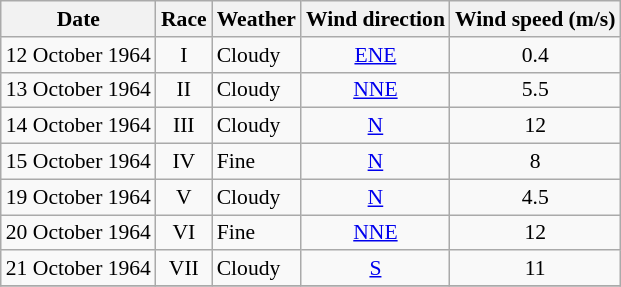<table class="wikitable" style="text-align:right; font-size:90%">
<tr>
<th>Date</th>
<th>Race</th>
<th>Weather</th>
<th>Wind direction</th>
<th>Wind speed (m/s)</th>
</tr>
<tr>
<td>12 October 1964</td>
<td align=center>I</td>
<td align=left>Cloudy</td>
<td align=center><a href='#'>ENE</a></td>
<td align=center>0.4</td>
</tr>
<tr>
<td>13 October 1964</td>
<td align=center>II</td>
<td align=left>Cloudy</td>
<td align=center><a href='#'>NNE</a></td>
<td align=center>5.5</td>
</tr>
<tr>
<td>14 October 1964</td>
<td align=center>III</td>
<td align=left>Cloudy</td>
<td align=center><a href='#'>N</a></td>
<td align=center>12</td>
</tr>
<tr>
<td>15 October 1964</td>
<td align=center>IV</td>
<td align=left>Fine</td>
<td align=center><a href='#'>N</a></td>
<td align=center>8</td>
</tr>
<tr>
<td>19 October 1964</td>
<td align=center>V</td>
<td align=left>Cloudy</td>
<td align=center><a href='#'>N</a></td>
<td align=center>4.5</td>
</tr>
<tr>
<td>20 October 1964</td>
<td align=center>VI</td>
<td align=left>Fine</td>
<td align=center><a href='#'>NNE</a></td>
<td align=center>12</td>
</tr>
<tr>
<td>21 October 1964</td>
<td align=center>VII</td>
<td align=left>Cloudy</td>
<td align=center><a href='#'>S</a></td>
<td align=center>11</td>
</tr>
<tr>
</tr>
</table>
